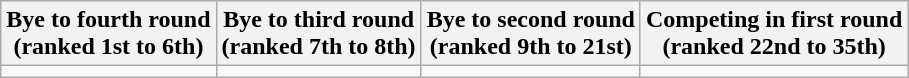<table class="wikitable">
<tr>
<th>Bye to fourth round<br>(ranked 1st to 6th)</th>
<th>Bye to third round<br>(ranked 7th to 8th)</th>
<th>Bye to second round<br>(ranked 9th to 21st)</th>
<th>Competing in first round<br>(ranked 22nd to 35th)</th>
</tr>
<tr valign=top>
<td></td>
<td></td>
<td></td>
<td></td>
</tr>
</table>
